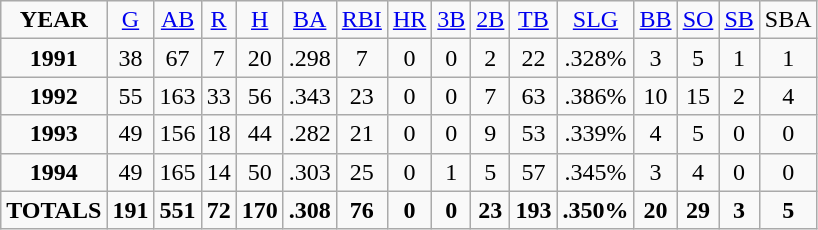<table class="wikitable">
<tr align=center>
<td><strong>YEAR</strong></td>
<td><a href='#'>G</a></td>
<td><a href='#'>AB</a></td>
<td><a href='#'>R</a></td>
<td><a href='#'>H</a></td>
<td><a href='#'>BA</a></td>
<td><a href='#'>RBI</a></td>
<td><a href='#'>HR</a></td>
<td><a href='#'>3B</a></td>
<td><a href='#'>2B</a></td>
<td><a href='#'>TB</a></td>
<td><a href='#'>SLG</a></td>
<td><a href='#'>BB</a></td>
<td><a href='#'>SO</a></td>
<td><a href='#'>SB</a></td>
<td>SBA</td>
</tr>
<tr align=center>
<td><strong>1991</strong></td>
<td>38</td>
<td>67</td>
<td>7</td>
<td>20</td>
<td>.298</td>
<td>7</td>
<td>0</td>
<td>0</td>
<td>2</td>
<td>22</td>
<td>.328%</td>
<td>3</td>
<td>5</td>
<td>1</td>
<td>1</td>
</tr>
<tr align=center>
<td><strong>1992</strong></td>
<td>55</td>
<td>163</td>
<td>33</td>
<td>56</td>
<td>.343</td>
<td>23</td>
<td>0</td>
<td>0</td>
<td>7</td>
<td>63</td>
<td>.386%</td>
<td>10</td>
<td>15</td>
<td>2</td>
<td>4</td>
</tr>
<tr align=center>
<td><strong>1993</strong></td>
<td>49</td>
<td>156</td>
<td>18</td>
<td>44</td>
<td>.282</td>
<td>21</td>
<td>0</td>
<td>0</td>
<td>9</td>
<td>53</td>
<td>.339%</td>
<td>4</td>
<td>5</td>
<td>0</td>
<td>0</td>
</tr>
<tr align=center>
<td><strong>1994</strong></td>
<td>49</td>
<td>165</td>
<td>14</td>
<td>50</td>
<td>.303</td>
<td>25</td>
<td>0</td>
<td>1</td>
<td>5</td>
<td>57</td>
<td>.345%</td>
<td>3</td>
<td>4</td>
<td>0</td>
<td>0</td>
</tr>
<tr align=center>
<td><strong>TOTALS</strong></td>
<td><strong>191</strong></td>
<td><strong>551</strong></td>
<td><strong>72</strong></td>
<td><strong>170</strong></td>
<td><strong>.308</strong></td>
<td><strong>76</strong></td>
<td><strong>0</strong></td>
<td><strong>0</strong></td>
<td><strong>23</strong></td>
<td><strong>193</strong></td>
<td><strong>.350%</strong></td>
<td><strong>20</strong></td>
<td><strong>29</strong></td>
<td><strong>3</strong></td>
<td><strong>5</strong></td>
</tr>
</table>
